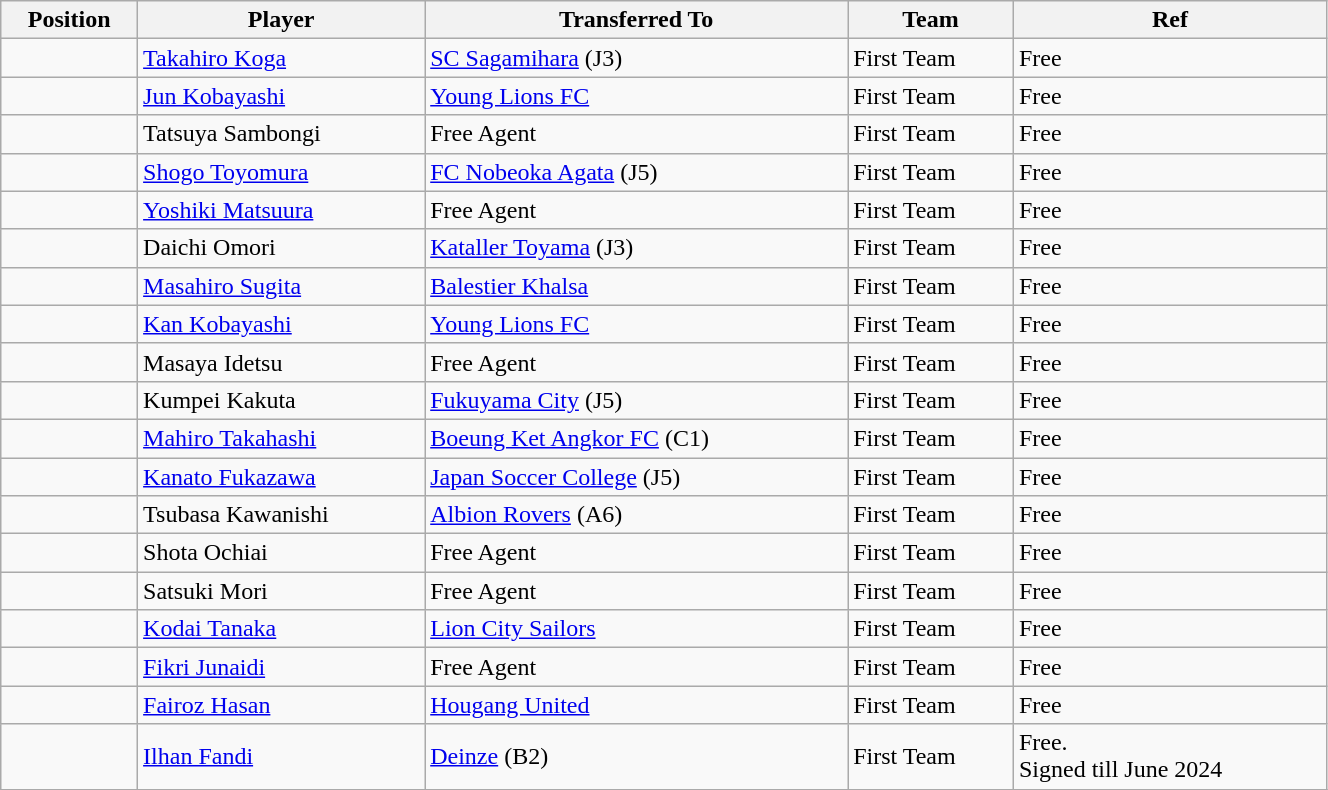<table class="wikitable sortable" style="width:70%; text-align:center; font-size:100%; text-align:left;">
<tr>
<th>Position</th>
<th>Player</th>
<th>Transferred To</th>
<th>Team</th>
<th>Ref</th>
</tr>
<tr>
<td></td>
<td> <a href='#'>Takahiro Koga</a></td>
<td> <a href='#'>SC Sagamihara</a> (J3)</td>
<td>First Team</td>
<td>Free </td>
</tr>
<tr>
<td></td>
<td> <a href='#'>Jun Kobayashi</a></td>
<td> <a href='#'>Young Lions FC</a></td>
<td>First Team</td>
<td>Free </td>
</tr>
<tr>
<td></td>
<td> Tatsuya Sambongi</td>
<td>Free Agent</td>
<td>First Team</td>
<td>Free </td>
</tr>
<tr>
<td></td>
<td> <a href='#'>Shogo Toyomura</a></td>
<td> <a href='#'>FC Nobeoka Agata</a> (J5)</td>
<td>First Team</td>
<td>Free </td>
</tr>
<tr>
<td></td>
<td> <a href='#'>Yoshiki Matsuura</a></td>
<td>Free Agent</td>
<td>First Team</td>
<td>Free</td>
</tr>
<tr>
<td></td>
<td> Daichi Omori</td>
<td> <a href='#'>Kataller Toyama</a> (J3)</td>
<td>First Team</td>
<td>Free </td>
</tr>
<tr>
<td></td>
<td> <a href='#'>Masahiro Sugita</a></td>
<td> <a href='#'>Balestier Khalsa</a></td>
<td>First Team</td>
<td>Free </td>
</tr>
<tr>
<td></td>
<td> <a href='#'>Kan Kobayashi</a></td>
<td> <a href='#'>Young Lions FC</a></td>
<td>First Team</td>
<td>Free </td>
</tr>
<tr>
<td></td>
<td> Masaya Idetsu</td>
<td>Free Agent</td>
<td>First Team</td>
<td>Free </td>
</tr>
<tr>
<td></td>
<td> Kumpei Kakuta</td>
<td> <a href='#'>Fukuyama City</a> (J5)</td>
<td>First Team</td>
<td>Free </td>
</tr>
<tr>
<td></td>
<td> <a href='#'>Mahiro Takahashi</a></td>
<td> <a href='#'>Boeung Ket Angkor FC</a> (C1)</td>
<td>First Team</td>
<td>Free </td>
</tr>
<tr>
<td></td>
<td> <a href='#'>Kanato Fukazawa</a></td>
<td> <a href='#'>Japan Soccer College</a> (J5)</td>
<td>First Team</td>
<td>Free</td>
</tr>
<tr>
<td></td>
<td> Tsubasa Kawanishi</td>
<td> <a href='#'>Albion Rovers</a> (A6)</td>
<td>First Team</td>
<td>Free </td>
</tr>
<tr>
<td></td>
<td> Shota Ochiai</td>
<td>Free Agent</td>
<td>First Team</td>
<td>Free</td>
</tr>
<tr>
<td></td>
<td> Satsuki Mori</td>
<td>Free Agent</td>
<td>First Team</td>
<td>Free</td>
</tr>
<tr>
<td></td>
<td> <a href='#'>Kodai Tanaka</a></td>
<td> <a href='#'>Lion City Sailors</a></td>
<td>First Team</td>
<td>Free </td>
</tr>
<tr>
<td></td>
<td> <a href='#'>Fikri Junaidi</a></td>
<td>Free Agent</td>
<td>First Team</td>
<td>Free</td>
</tr>
<tr>
<td></td>
<td> <a href='#'>Fairoz Hasan</a></td>
<td> <a href='#'>Hougang United</a></td>
<td>First Team</td>
<td>Free </td>
</tr>
<tr>
<td></td>
<td> <a href='#'>Ilhan Fandi</a></td>
<td> <a href='#'>Deinze</a> (B2)</td>
<td>First Team</td>
<td>Free. <br> Signed till June 2024 </td>
</tr>
<tr>
</tr>
</table>
